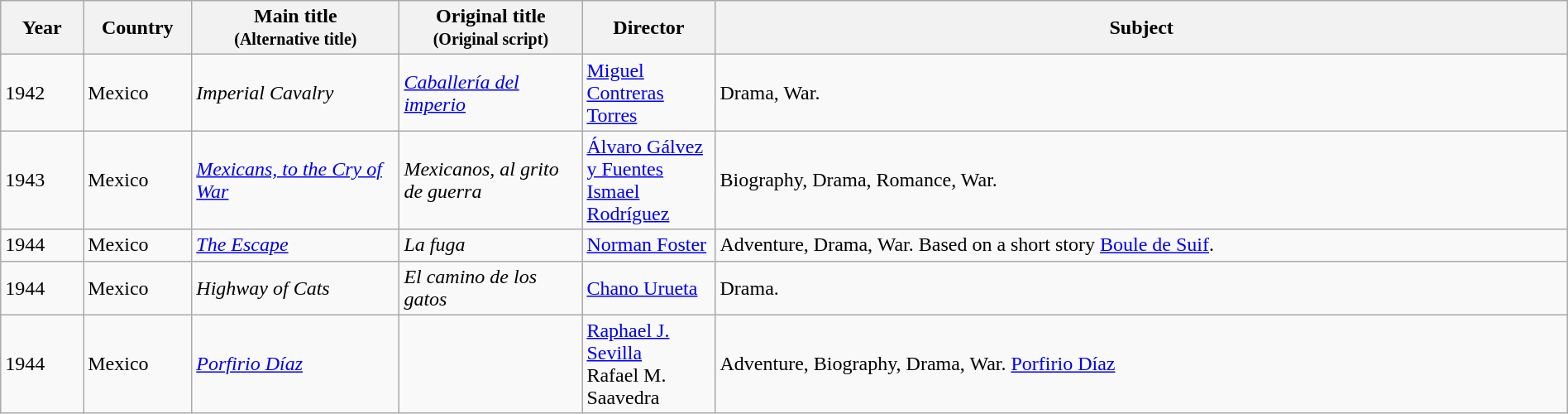<table class="wikitable sortable" style="width:100%;">
<tr>
<th>Year</th>
<th width= 80>Country</th>
<th class="unsortable" style="width:160px;">Main title<br><small>(Alternative title)</small></th>
<th class="unsortable" style="width:140px;">Original title<br><small>(Original script)</small></th>
<th width=100>Director</th>
<th class="unsortable">Subject</th>
</tr>
<tr>
<td>1942</td>
<td>Mexico</td>
<td><em>Imperial Cavalry</em></td>
<td><em><a href='#'>Caballería del imperio</a></em></td>
<td><a href='#'>Miguel Contreras Torres</a></td>
<td>Drama, War.</td>
</tr>
<tr>
<td>1943</td>
<td>Mexico</td>
<td><em><a href='#'>Mexicans, to the Cry of War</a></em></td>
<td><em>Mexicanos, al grito de guerra</em></td>
<td><a href='#'>Álvaro Gálvez y Fuentes</a><br><a href='#'>Ismael Rodríguez</a></td>
<td>Biography, Drama, Romance, War.</td>
</tr>
<tr>
<td>1944</td>
<td>Mexico</td>
<td><em><a href='#'>The Escape</a></em></td>
<td><em>La fuga</em></td>
<td><a href='#'>Norman Foster</a></td>
<td>Adventure, Drama, War. Based on a short story <a href='#'>Boule de Suif</a>.</td>
</tr>
<tr>
<td>1944</td>
<td>Mexico</td>
<td><em>Highway of Cats</em></td>
<td><em>El camino de los gatos</em></td>
<td><a href='#'>Chano Urueta</a></td>
<td>Drama.</td>
</tr>
<tr>
<td>1944</td>
<td>Mexico</td>
<td><em><a href='#'>Porfirio Díaz</a></em></td>
<td></td>
<td><a href='#'>Raphael J. Sevilla</a><br>Rafael M. Saavedra</td>
<td>Adventure, Biography, Drama, War. <a href='#'>Porfirio Díaz</a></td>
</tr>
</table>
